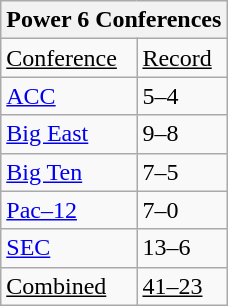<table class="wikitable">
<tr>
<th colspan="2">Power 6 Conferences</th>
</tr>
<tr>
<td><u>Conference</u></td>
<td><u>Record</u></td>
</tr>
<tr>
<td><a href='#'>ACC</a></td>
<td>5–4</td>
</tr>
<tr>
<td><a href='#'>Big East</a></td>
<td>9–8</td>
</tr>
<tr>
<td><a href='#'>Big Ten</a></td>
<td>7–5</td>
</tr>
<tr>
<td><a href='#'>Pac–12</a></td>
<td>7–0</td>
</tr>
<tr>
<td><a href='#'>SEC</a></td>
<td>13–6</td>
</tr>
<tr>
<td><u>Combined</u></td>
<td><u>41–23</u></td>
</tr>
</table>
